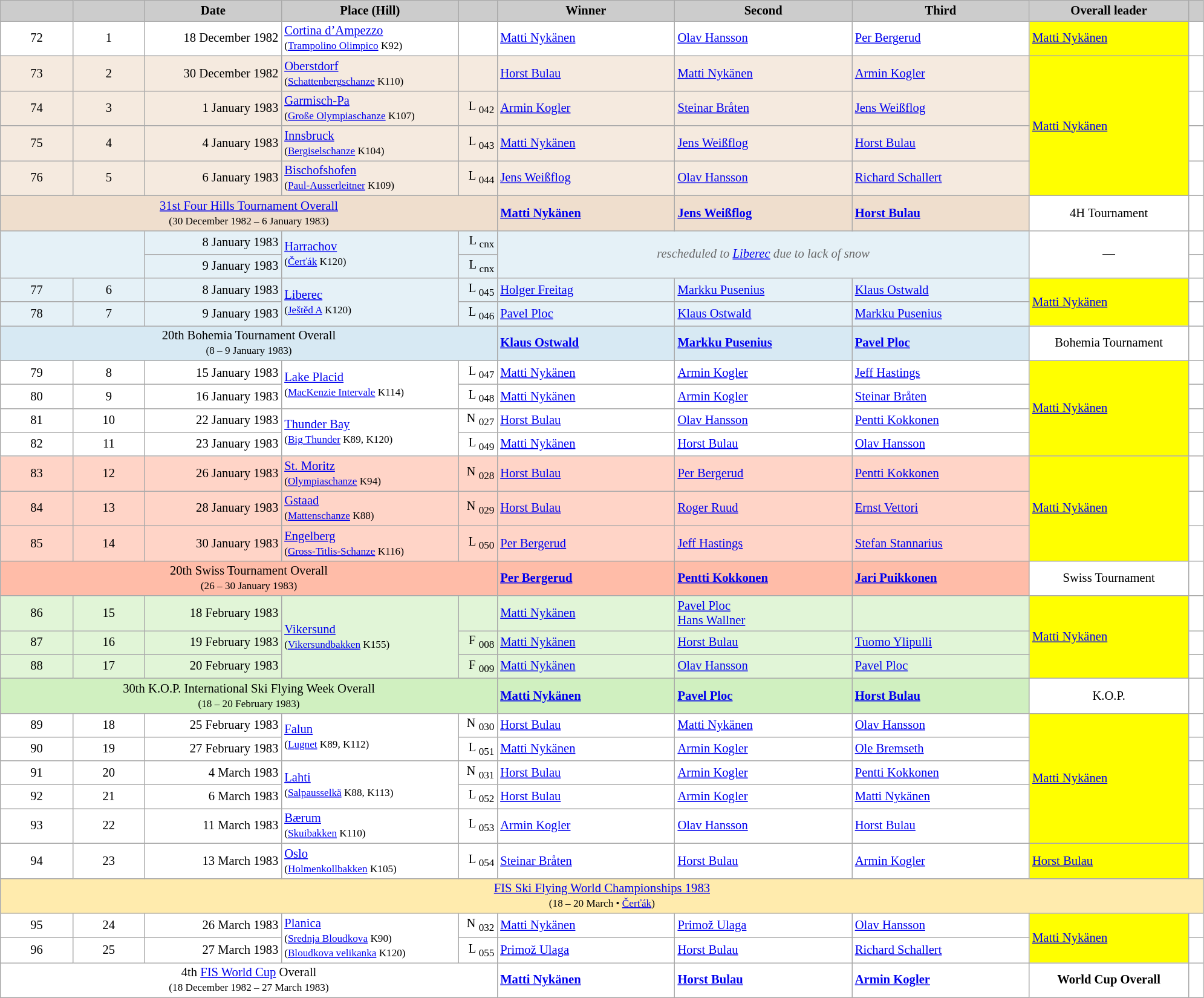<table class="wikitable plainrowheaders" style="background:#fff; font-size:86%; width:105%; line-height:16px; border:gray solid 1px; border-collapse:collapse;">
<tr>
<th scope="col" style="background:#ccc; width=30 px;"></th>
<th scope="col" style="background:#ccc; width=30 px;"></th>
<th scope="col" style="background:#ccc; width:144px;">Date</th>
<th scope="col" style="background:#ccc; width:189px;">Place (Hill)</th>
<th scope="col" style="background:#ccc; width:36px;"></th>
<th scope="col" style="background:#ccc; width:189px;">Winner</th>
<th scope="col" style="background:#ccc; width:189px;">Second</th>
<th scope="col" style="background:#ccc; width:189px;">Third</th>
<th scope="col" style="background:#ccc; width:169px;">Overall leader</th>
<th scope="col" style="background:#ccc; width:10px;"></th>
</tr>
<tr>
<td align=center>72</td>
<td align=center>1</td>
<td align=right>18 December 1982</td>
<td> <a href='#'>Cortina d’Ampezzo</a><br><small>(<a href='#'>Trampolino Olimpico</a> K92)</small></td>
<td align=right></td>
<td> <a href='#'>Matti Nykänen</a></td>
<td> <a href='#'>Olav Hansson</a></td>
<td> <a href='#'>Per Bergerud</a></td>
<td bgcolor=yellow> <a href='#'>Matti Nykänen</a></td>
<td></td>
</tr>
<tr bgcolor=#F5EADF>
<td align=center>73</td>
<td align=center>2</td>
<td align=right>30 December 1982</td>
<td> <a href='#'>Oberstdorf</a><br><small>(<a href='#'>Schattenbergschanze</a> K110)</small></td>
<td align=right></td>
<td> <a href='#'>Horst Bulau</a></td>
<td> <a href='#'>Matti Nykänen</a></td>
<td> <a href='#'>Armin Kogler</a></td>
<td bgcolor=yellow rowspan=4> <a href='#'>Matti Nykänen</a></td>
<td bgcolor=white></td>
</tr>
<tr bgcolor=#F5EADF>
<td align=center>74</td>
<td align=center>3</td>
<td align=right>1 January 1983</td>
<td> <a href='#'>Garmisch-Pa</a><br><small>(<a href='#'>Große Olympiaschanze</a> K107)</small></td>
<td align=right>L <sub>042</sub></td>
<td> <a href='#'>Armin Kogler</a></td>
<td> <a href='#'>Steinar Bråten</a></td>
<td> <a href='#'>Jens Weißflog</a></td>
<td bgcolor=white></td>
</tr>
<tr bgcolor=#F5EADF>
<td align=center>75</td>
<td align=center>4</td>
<td align=right>4 January 1983</td>
<td> <a href='#'>Innsbruck</a><br><small>(<a href='#'>Bergiselschanze</a> K104)</small></td>
<td align=right>L <sub>043</sub></td>
<td> <a href='#'>Matti Nykänen</a></td>
<td> <a href='#'>Jens Weißflog</a></td>
<td> <a href='#'>Horst Bulau</a></td>
<td bgcolor=white></td>
</tr>
<tr bgcolor=#F5EADF>
<td align=center>76</td>
<td align=center>5</td>
<td align=right>6 January 1983</td>
<td> <a href='#'>Bischofshofen</a><br><small>(<a href='#'>Paul-Ausserleitner</a> K109)</small></td>
<td align=right>L <sub>044</sub></td>
<td> <a href='#'>Jens Weißflog</a></td>
<td> <a href='#'>Olav Hansson</a></td>
<td> <a href='#'>Richard Schallert</a></td>
<td bgcolor=white></td>
</tr>
<tr bgcolor=#EFDECD>
<td colspan=5 align=center><a href='#'>31st Four Hills Tournament Overall</a><br><small>(30 December 1982 – 6 January 1983)</small></td>
<td> <strong><a href='#'>Matti Nykänen</a></strong></td>
<td> <strong><a href='#'>Jens Weißflog</a></strong></td>
<td> <strong><a href='#'>Horst Bulau</a></strong></td>
<td bgcolor=white align=center>4H Tournament</td>
<td bgcolor=white></td>
</tr>
<tr bgcolor=#E5F1F7>
<td colspan=2 rowspan=2></td>
<td align=right>8 January 1983</td>
<td rowspan=2> <a href='#'>Harrachov</a><br><small>(<a href='#'>Čerťák</a> K120)</small></td>
<td align=right>L <sub>cnx</sub></td>
<td colspan=3 align=center rowspan=2 style=color:#696969><em>rescheduled to <a href='#'>Liberec</a> due to lack of snow</em></td>
<td bgcolor=white rowspan=2 align=center>—</td>
<td bgcolor=white></td>
</tr>
<tr bgcolor=#E5F1F7>
<td align=right>9 January 1983</td>
<td align=right>L <sub>cnx</sub></td>
<td bgcolor=white></td>
</tr>
<tr bgcolor=#E5F1F7>
<td align=center>77</td>
<td align=center>6</td>
<td align=right>8 January 1983</td>
<td rowspan=2> <a href='#'>Liberec</a><br><small>(<a href='#'>Ještěd A</a> K120)</small></td>
<td align=right>L <sub>045</sub></td>
<td> <a href='#'>Holger Freitag</a></td>
<td> <a href='#'>Markku Pusenius</a></td>
<td> <a href='#'>Klaus Ostwald</a></td>
<td bgcolor=yellow rowspan=2> <a href='#'>Matti Nykänen</a></td>
<td bgcolor=white></td>
</tr>
<tr bgcolor=#E5F1F7>
<td align=center>78</td>
<td align=center>7</td>
<td align=right>9 January 1983</td>
<td align=right>L <sub>046</sub></td>
<td> <a href='#'>Pavel Ploc</a></td>
<td> <a href='#'>Klaus Ostwald</a></td>
<td> <a href='#'>Markku Pusenius</a></td>
<td bgcolor=white></td>
</tr>
<tr bgcolor=#D7E9F3>
<td colspan=5 align=center>20th Bohemia Tournament Overall<br><small>(8 – 9 January 1983)</small></td>
<td> <strong><a href='#'>Klaus Ostwald</a></strong></td>
<td> <strong><a href='#'>Markku Pusenius</a></strong></td>
<td> <strong><a href='#'>Pavel Ploc</a></strong></td>
<td bgcolor=white align=center>Bohemia Tournament</td>
<td bgcolor=white></td>
</tr>
<tr>
<td align=center>79</td>
<td align=center>8</td>
<td align=right>15 January 1983</td>
<td rowspan=2> <a href='#'>Lake Placid</a><br><small>(<a href='#'>MacKenzie Intervale</a> K114)</small></td>
<td align=right>L <sub>047</sub></td>
<td> <a href='#'>Matti Nykänen</a></td>
<td> <a href='#'>Armin Kogler</a></td>
<td> <a href='#'>Jeff Hastings</a></td>
<td bgcolor=yellow rowspan=4> <a href='#'>Matti Nykänen</a></td>
<td></td>
</tr>
<tr>
<td align=center>80</td>
<td align=center>9</td>
<td align=right>16 January 1983</td>
<td align=right>L <sub>048</sub></td>
<td> <a href='#'>Matti Nykänen</a></td>
<td> <a href='#'>Armin Kogler</a></td>
<td> <a href='#'>Steinar Bråten</a></td>
<td></td>
</tr>
<tr>
<td align=center>81</td>
<td align=center>10</td>
<td align=right>22 January 1983</td>
<td rowspan=2> <a href='#'>Thunder Bay</a><br><small>(<a href='#'>Big Thunder</a> K89, K120)</small></td>
<td align=right>N <sub>027</sub></td>
<td> <a href='#'>Horst Bulau</a></td>
<td> <a href='#'>Olav Hansson</a></td>
<td> <a href='#'>Pentti Kokkonen</a></td>
<td></td>
</tr>
<tr>
<td align=center>82</td>
<td align=center>11</td>
<td align=right>23 January 1983</td>
<td align=right>L <sub>049</sub></td>
<td> <a href='#'>Matti Nykänen</a></td>
<td> <a href='#'>Horst Bulau</a></td>
<td> <a href='#'>Olav Hansson</a></td>
<td></td>
</tr>
<tr bgcolor=#FFD4C7>
<td align=center>83</td>
<td align=center>12</td>
<td align=right>26 January 1983</td>
<td> <a href='#'>St. Moritz</a><br><small>(<a href='#'>Olympiaschanze</a> K94)</small></td>
<td align=right>N <sub>028</sub></td>
<td> <a href='#'>Horst Bulau</a></td>
<td> <a href='#'>Per Bergerud</a></td>
<td> <a href='#'>Pentti Kokkonen</a></td>
<td bgcolor=yellow rowspan=3> <a href='#'>Matti Nykänen</a></td>
<td bgcolor=white></td>
</tr>
<tr bgcolor=#FFD4C7>
<td align=center>84</td>
<td align=center>13</td>
<td align=right>28 January 1983</td>
<td> <a href='#'>Gstaad</a><br><small>(<a href='#'>Mattenschanze</a> K88)</small></td>
<td align=right>N <sub>029</sub></td>
<td> <a href='#'>Horst Bulau</a></td>
<td> <a href='#'>Roger Ruud</a></td>
<td> <a href='#'>Ernst Vettori</a></td>
<td bgcolor=white></td>
</tr>
<tr bgcolor=#FFD4C7>
<td align=center>85</td>
<td align=center>14</td>
<td align=right>30 January 1983</td>
<td> <a href='#'>Engelberg</a><br><small>(<a href='#'>Gross-Titlis-Schanze</a> K116)</small></td>
<td align=right>L <sub>050</sub></td>
<td> <a href='#'>Per Bergerud</a></td>
<td> <a href='#'>Jeff Hastings</a></td>
<td> <a href='#'>Stefan Stannarius</a></td>
<td bgcolor=white></td>
</tr>
<tr bgcolor=#FFBCA8>
<td colspan=5 align=center>20th Swiss Tournament Overall<br><small>(26 – 30 January 1983)</small></td>
<td> <strong><a href='#'>Per Bergerud</a></strong></td>
<td> <strong><a href='#'>Pentti Kokkonen</a></strong></td>
<td> <strong><a href='#'>Jari Puikkonen</a></strong></td>
<td bgcolor=white align=center>Swiss Tournament</td>
<td bgcolor=white></td>
</tr>
<tr bgcolor=#E1F5D7>
<td align=center>86</td>
<td align=center>15</td>
<td align=right>18 February 1983</td>
<td rowspan=3> <a href='#'>Vikersund</a><br><small>(<a href='#'>Vikersundbakken</a> K155)</small></td>
<td align=right></td>
<td> <a href='#'>Matti Nykänen</a></td>
<td> <a href='#'>Pavel Ploc</a><br> <a href='#'>Hans Wallner</a></td>
<td></td>
<td bgcolor=yellow rowspan=3> <a href='#'>Matti Nykänen</a></td>
<td bgcolor=white></td>
</tr>
<tr bgcolor=#E1F5D7>
<td align=center>87</td>
<td align=center>16</td>
<td align=right>19 February 1983</td>
<td align=right>F <sub>008</sub></td>
<td> <a href='#'>Matti Nykänen</a></td>
<td> <a href='#'>Horst Bulau</a></td>
<td> <a href='#'>Tuomo Ylipulli</a></td>
<td bgcolor=white></td>
</tr>
<tr bgcolor=#E1F5D7>
<td align=center>88</td>
<td align=center>17</td>
<td align=right>20 February 1983</td>
<td align=right>F <sub>009</sub></td>
<td> <a href='#'>Matti Nykänen</a></td>
<td> <a href='#'>Olav Hansson</a></td>
<td> <a href='#'>Pavel Ploc</a></td>
<td bgcolor=white></td>
</tr>
<tr bgcolor=#D0F0C0>
<td colspan=5 align=center>30th K.O.P. International Ski Flying Week Overall<br><small>(18 – 20 February 1983)</small></td>
<td> <strong><a href='#'>Matti Nykänen</a></strong></td>
<td> <strong><a href='#'>Pavel Ploc</a></strong></td>
<td> <strong><a href='#'>Horst Bulau</a></strong></td>
<td bgcolor=white align=center>K.O.P.</td>
<td bgcolor=white></td>
</tr>
<tr>
<td align=center>89</td>
<td align=center>18</td>
<td align=right>25 February 1983</td>
<td rowspan=2> <a href='#'>Falun</a><br><small>(<a href='#'>Lugnet</a> K89, K112)</small></td>
<td align=right>N <sub>030</sub></td>
<td> <a href='#'>Horst Bulau</a></td>
<td> <a href='#'>Matti Nykänen</a></td>
<td> <a href='#'>Olav Hansson</a></td>
<td bgcolor=yellow rowspan=5> <a href='#'>Matti Nykänen</a></td>
<td></td>
</tr>
<tr>
<td align=center>90</td>
<td align=center>19</td>
<td align=right>27 February 1983</td>
<td align=right>L <sub>051</sub></td>
<td> <a href='#'>Matti Nykänen</a></td>
<td> <a href='#'>Armin Kogler</a></td>
<td> <a href='#'>Ole Bremseth</a></td>
<td></td>
</tr>
<tr>
<td align=center>91</td>
<td align=center>20</td>
<td align=right>4 March 1983</td>
<td rowspan=2> <a href='#'>Lahti</a><br><small>(<a href='#'>Salpausselkä</a> K88, K113)</small></td>
<td align=right>N <sub>031</sub></td>
<td> <a href='#'>Horst Bulau</a></td>
<td> <a href='#'>Armin Kogler</a></td>
<td> <a href='#'>Pentti Kokkonen</a></td>
<td></td>
</tr>
<tr>
<td align=center>92</td>
<td align=center>21</td>
<td align=right>6 March 1983</td>
<td align=right>L <sub>052</sub></td>
<td> <a href='#'>Horst Bulau</a></td>
<td> <a href='#'>Armin Kogler</a></td>
<td> <a href='#'>Matti Nykänen</a></td>
<td></td>
</tr>
<tr>
<td align=center>93</td>
<td align=center>22</td>
<td align=right>11 March 1983</td>
<td> <a href='#'>Bærum</a><br><small>(<a href='#'>Skuibakken</a> K110)</small></td>
<td align=right>L <sub>053</sub></td>
<td> <a href='#'>Armin Kogler</a></td>
<td> <a href='#'>Olav Hansson</a></td>
<td> <a href='#'>Horst Bulau</a></td>
<td></td>
</tr>
<tr>
<td align=center>94</td>
<td align=center>23</td>
<td align=right>13 March 1983</td>
<td> <a href='#'>Oslo</a><br><small>(<a href='#'>Holmenkollbakken</a> K105)</small></td>
<td align=right>L <sub>054</sub></td>
<td> <a href='#'>Steinar Bråten</a></td>
<td> <a href='#'>Horst Bulau</a></td>
<td> <a href='#'>Armin Kogler</a></td>
<td bgcolor=yellow> <a href='#'>Horst Bulau</a></td>
<td></td>
</tr>
<tr style="background:#FFEBAD">
<td colspan=10 align=center><a href='#'>FIS Ski Flying World Championships 1983</a><br><small>(18 – 20 March •  <a href='#'>Čerťák</a>)</small></td>
</tr>
<tr>
<td align=center>95</td>
<td align=center>24</td>
<td align=right>26 March 1983</td>
<td rowspan=2> <a href='#'>Planica</a><br><small>(<a href='#'>Srednja Bloudkova</a> K90)<br>(<a href='#'>Bloudkova velikanka</a> K120)</small></td>
<td align=right>N <sub>032</sub></td>
<td> <a href='#'>Matti Nykänen</a></td>
<td> <a href='#'>Primož Ulaga</a></td>
<td> <a href='#'>Olav Hansson</a></td>
<td bgcolor=yellow rowspan=2> <a href='#'>Matti Nykänen</a></td>
<td></td>
</tr>
<tr>
<td align=center>96</td>
<td align=center>25</td>
<td align=right>27 March 1983</td>
<td align=right>L <sub>055</sub></td>
<td> <a href='#'>Primož Ulaga</a></td>
<td> <a href='#'>Horst Bulau</a></td>
<td> <a href='#'>Richard Schallert</a></td>
<td></td>
</tr>
<tr>
<td colspan="5" align="center">4th <a href='#'>FIS World Cup</a> Overall<br><small>(18 December 1982 – 27 March 1983)</small></td>
<td> <strong><a href='#'>Matti Nykänen</a></strong></td>
<td> <strong><a href='#'>Horst Bulau</a></strong></td>
<td> <strong><a href='#'>Armin Kogler</a></strong></td>
<td align=center><strong>World Cup Overall</strong></td>
<td></td>
</tr>
</table>
